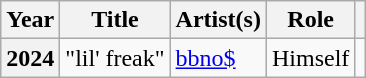<table class="wikitable plainrowheaders">
<tr>
<th scope="col">Year</th>
<th scope="col">Title</th>
<th scope="col">Artist(s)</th>
<th scope="col">Role</th>
<th scope="col" class="unsortable"></th>
</tr>
<tr>
<th scope="row">2024</th>
<td>"lil' freak"</td>
<td><a href='#'>bbno$</a></td>
<td>Himself</td>
<td style="text-align:center;"></td>
</tr>
</table>
